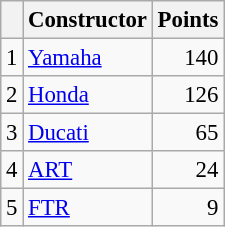<table class="wikitable" style="font-size: 95%;">
<tr>
<th></th>
<th>Constructor</th>
<th>Points</th>
</tr>
<tr>
<td align=center>1</td>
<td> <a href='#'>Yamaha</a></td>
<td align=right>140</td>
</tr>
<tr>
<td align=center>2</td>
<td> <a href='#'>Honda</a></td>
<td align=right>126</td>
</tr>
<tr>
<td align=center>3</td>
<td> <a href='#'>Ducati</a></td>
<td align=right>65</td>
</tr>
<tr>
<td align=center>4</td>
<td> <a href='#'>ART</a></td>
<td align=right>24</td>
</tr>
<tr>
<td align=center>5</td>
<td> <a href='#'>FTR</a></td>
<td align=right>9</td>
</tr>
</table>
